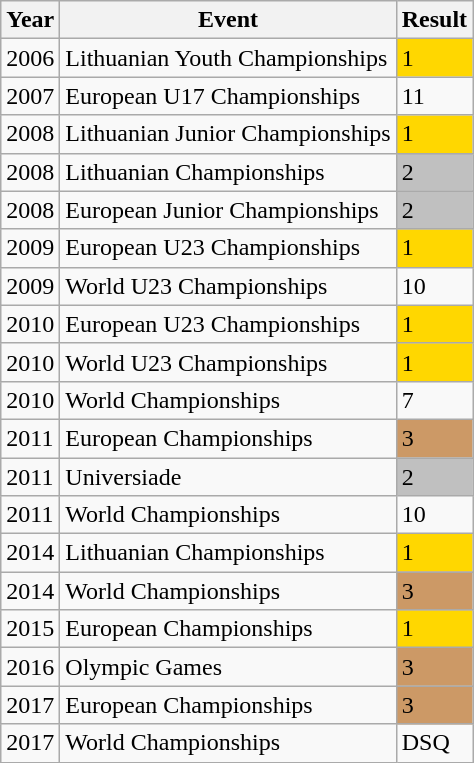<table class=wikitable>
<tr>
<th>Year</th>
<th>Event</th>
<th>Result</th>
</tr>
<tr>
<td>2006</td>
<td>Lithuanian Youth Championships</td>
<td style="background:gold;">1</td>
</tr>
<tr>
<td>2007</td>
<td>European U17 Championships</td>
<td>11</td>
</tr>
<tr>
<td>2008</td>
<td>Lithuanian Junior Championships</td>
<td style="background:gold;">1</td>
</tr>
<tr>
<td>2008</td>
<td>Lithuanian Championships</td>
<td style="background:silver;">2</td>
</tr>
<tr>
<td>2008</td>
<td>European Junior Championships</td>
<td style="background:silver;">2</td>
</tr>
<tr>
<td>2009</td>
<td>European U23 Championships</td>
<td style="background:gold;">1</td>
</tr>
<tr>
<td>2009</td>
<td>World U23 Championships</td>
<td>10</td>
</tr>
<tr>
<td>2010</td>
<td>European U23 Championships</td>
<td style="background:gold;">1</td>
</tr>
<tr>
<td>2010</td>
<td>World U23 Championships</td>
<td style="background:gold;">1</td>
</tr>
<tr>
<td>2010</td>
<td>World Championships</td>
<td>7</td>
</tr>
<tr>
<td>2011</td>
<td>European Championships</td>
<td style="background:#c96;">3</td>
</tr>
<tr>
<td>2011</td>
<td>Universiade</td>
<td style="background:silver;">2</td>
</tr>
<tr>
<td>2011</td>
<td>World Championships</td>
<td>10</td>
</tr>
<tr>
<td>2014</td>
<td>Lithuanian Championships</td>
<td style="background:gold;">1</td>
</tr>
<tr>
<td>2014</td>
<td>World Championships</td>
<td style="background:#c96;">3</td>
</tr>
<tr>
<td>2015</td>
<td>European Championships</td>
<td style="background:gold;">1</td>
</tr>
<tr>
<td>2016</td>
<td>Olympic Games</td>
<td style="background:#c96;">3</td>
</tr>
<tr>
<td>2017</td>
<td>European Championships</td>
<td style="background:#c96;">3</td>
</tr>
<tr>
<td>2017</td>
<td>World Championships</td>
<td>DSQ</td>
</tr>
</table>
